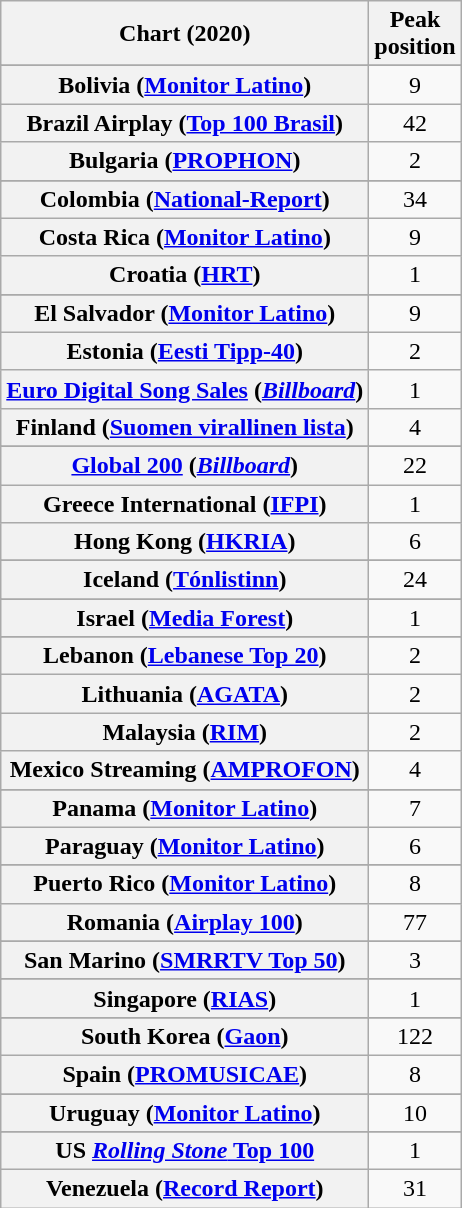<table class="wikitable sortable plainrowheaders" style="text-align:center">
<tr>
<th scope="col">Chart (2020)</th>
<th scope="col">Peak<br>position</th>
</tr>
<tr>
</tr>
<tr>
</tr>
<tr>
</tr>
<tr>
</tr>
<tr>
</tr>
<tr>
<th scope="row">Bolivia (<a href='#'>Monitor Latino</a>)</th>
<td>9</td>
</tr>
<tr>
<th scope="row">Brazil Airplay (<a href='#'>Top 100 Brasil</a>)</th>
<td>42</td>
</tr>
<tr>
<th scope="row">Bulgaria (<a href='#'>PROPHON</a>)</th>
<td>2</td>
</tr>
<tr>
</tr>
<tr>
</tr>
<tr>
</tr>
<tr>
</tr>
<tr>
</tr>
<tr>
<th scope="row">Colombia (<a href='#'>National-Report</a>)</th>
<td>34</td>
</tr>
<tr>
<th scope="row">Costa Rica (<a href='#'>Monitor Latino</a>)</th>
<td>9</td>
</tr>
<tr>
<th scope="row">Croatia (<a href='#'>HRT</a>)</th>
<td>1</td>
</tr>
<tr>
</tr>
<tr>
</tr>
<tr>
</tr>
<tr>
<th scope="row">El Salvador (<a href='#'>Monitor Latino</a>)</th>
<td>9</td>
</tr>
<tr>
<th scope="row">Estonia (<a href='#'>Eesti Tipp-40</a>)</th>
<td>2</td>
</tr>
<tr>
<th scope="row"><a href='#'>Euro Digital Song Sales</a> (<em><a href='#'>Billboard</a></em>)</th>
<td>1</td>
</tr>
<tr>
<th scope="row">Finland (<a href='#'>Suomen virallinen lista</a>)</th>
<td>4</td>
</tr>
<tr>
</tr>
<tr>
</tr>
<tr>
<th scope="row"><a href='#'>Global 200</a> (<em><a href='#'>Billboard</a></em>)</th>
<td>22</td>
</tr>
<tr>
<th scope="row">Greece International (<a href='#'>IFPI</a>)</th>
<td>1</td>
</tr>
<tr>
<th scope="row">Hong Kong (<a href='#'>HKRIA</a>)</th>
<td style="text-align:center;">6</td>
</tr>
<tr>
</tr>
<tr>
</tr>
<tr>
</tr>
<tr>
</tr>
<tr>
<th scope="row">Iceland (<a href='#'>Tónlistinn</a>)</th>
<td>24</td>
</tr>
<tr>
</tr>
<tr>
<th scope="row">Israel (<a href='#'>Media Forest</a>)</th>
<td>1</td>
</tr>
<tr>
</tr>
<tr>
</tr>
<tr>
<th scope="row">Lebanon (<a href='#'>Lebanese Top 20</a>)</th>
<td>2</td>
</tr>
<tr>
<th scope="row">Lithuania (<a href='#'>AGATA</a>)</th>
<td>2</td>
</tr>
<tr>
<th scope="row">Malaysia (<a href='#'>RIM</a>)</th>
<td>2</td>
</tr>
<tr>
<th scope="row">Mexico Streaming (<a href='#'>AMPROFON</a>)</th>
<td>4</td>
</tr>
<tr>
</tr>
<tr>
</tr>
<tr>
</tr>
<tr>
</tr>
<tr>
<th scope="row">Panama (<a href='#'>Monitor Latino</a>)</th>
<td>7</td>
</tr>
<tr>
<th scope="row">Paraguay (<a href='#'>Monitor Latino</a>)</th>
<td>6</td>
</tr>
<tr>
</tr>
<tr>
</tr>
<tr>
<th scope="row">Puerto Rico (<a href='#'>Monitor Latino</a>)</th>
<td>8</td>
</tr>
<tr>
<th scope="row">Romania (<a href='#'>Airplay 100</a>)</th>
<td>77</td>
</tr>
<tr>
</tr>
<tr>
<th scope="row">San Marino (<a href='#'>SMRRTV Top 50</a>)</th>
<td>3</td>
</tr>
<tr>
</tr>
<tr>
<th scope="row">Singapore (<a href='#'>RIAS</a>)</th>
<td>1</td>
</tr>
<tr>
</tr>
<tr>
</tr>
<tr>
<th scope="row">South Korea (<a href='#'>Gaon</a>)</th>
<td>122</td>
</tr>
<tr>
<th scope="row">Spain (<a href='#'>PROMUSICAE</a>)</th>
<td>8</td>
</tr>
<tr>
</tr>
<tr>
</tr>
<tr>
</tr>
<tr>
</tr>
<tr>
<th scope="row">Uruguay (<a href='#'>Monitor Latino</a>)</th>
<td>10</td>
</tr>
<tr>
</tr>
<tr>
</tr>
<tr>
</tr>
<tr>
</tr>
<tr>
</tr>
<tr>
<th scope="row">US <a href='#'><em>Rolling Stone</em> Top 100</a></th>
<td>1</td>
</tr>
<tr>
<th scope="row">Venezuela (<a href='#'>Record Report</a>)</th>
<td>31</td>
</tr>
</table>
